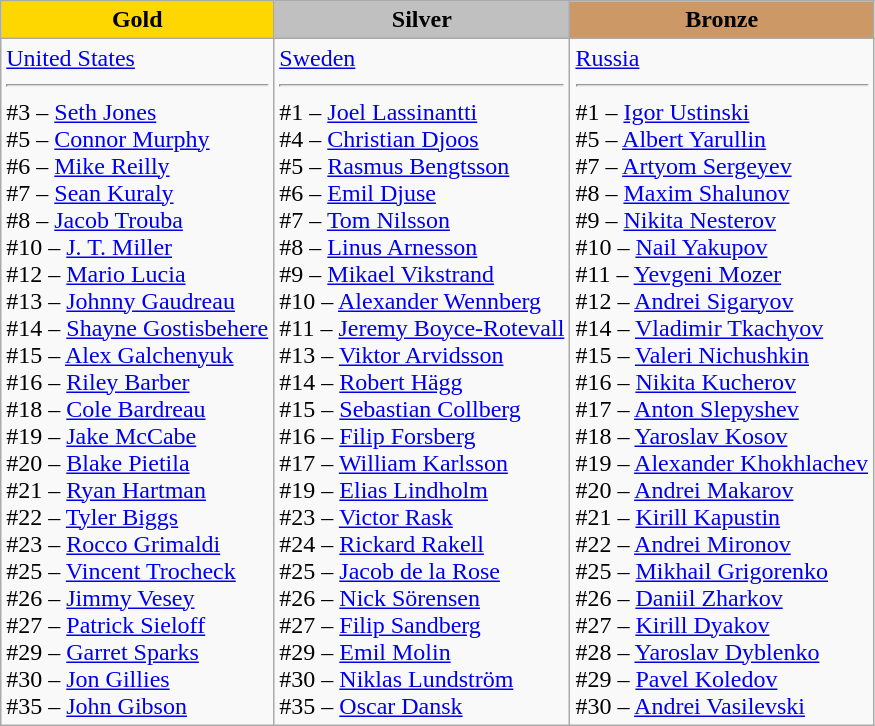<table class="wikitable">
<tr>
<th style="background:gold;">Gold</th>
<th style="background:silver;">Silver</th>
<th style="background:#c96;">Bronze</th>
</tr>
<tr valign=top>
<td> <a href='#'>United States</a><hr>  #3 – <a href='#'>Seth Jones</a><br> #5 – <a href='#'>Connor Murphy</a> <br> #6 – <a href='#'>Mike Reilly</a><br> #7 – <a href='#'>Sean Kuraly</a><br> #8 – <a href='#'>Jacob Trouba</a> <br> #10 – <a href='#'>J. T. Miller</a><br> #12 – <a href='#'>Mario Lucia</a><br> #13 – <a href='#'>Johnny Gaudreau</a> <br> #14 – <a href='#'>Shayne Gostisbehere</a><br> #15 – <a href='#'>Alex Galchenyuk</a><br> #16 – <a href='#'>Riley Barber</a> <br> #18 – <a href='#'>Cole Bardreau</a><br> #19 – <a href='#'>Jake McCabe</a><br> #20 – <a href='#'>Blake Pietila</a> <br> #21 – <a href='#'>Ryan Hartman</a><br> #22 – <a href='#'>Tyler Biggs</a><br> #23 – <a href='#'>Rocco Grimaldi</a> <br> #25 – <a href='#'>Vincent Trocheck</a><br> #26 – <a href='#'>Jimmy Vesey</a><br> #27 – <a href='#'>Patrick Sieloff</a> <br> #29 – <a href='#'>Garret Sparks</a><br> #30 – <a href='#'>Jon Gillies</a><br> #35 – <a href='#'>John Gibson</a> <br></td>
<td> <a href='#'>Sweden</a><hr>  #1 – <a href='#'>Joel Lassinantti</a><br> #4 – <a href='#'>Christian Djoos</a><br> #5 – <a href='#'>Rasmus Bengtsson</a><br> #6 – <a href='#'>Emil Djuse</a><br> #7 – <a href='#'>Tom Nilsson</a><br> #8 – <a href='#'>Linus Arnesson</a><br> #9 – <a href='#'>Mikael Vikstrand</a><br> #10 – <a href='#'>Alexander Wennberg</a><br> #11 – <a href='#'>Jeremy Boyce-Rotevall</a><br> #13 – <a href='#'>Viktor Arvidsson</a><br> #14 – <a href='#'>Robert Hägg</a><br> #15 – <a href='#'>Sebastian Collberg</a><br> #16 – <a href='#'>Filip Forsberg</a><br> #17 – <a href='#'>William Karlsson</a><br> #19 – <a href='#'>Elias Lindholm</a><br> #23 – <a href='#'>Victor Rask</a><br> #24 – <a href='#'>Rickard Rakell</a><br> #25 – <a href='#'>Jacob de la Rose</a><br> #26 – <a href='#'>Nick Sörensen</a><br> #27 – <a href='#'>Filip Sandberg</a><br> #29 – <a href='#'>Emil Molin</a><br> #30 – <a href='#'>Niklas Lundström</a><br> #35 – <a href='#'>Oscar Dansk</a> <br></td>
<td> <a href='#'>Russia</a><hr> #1 – <a href='#'>Igor Ustinski</a><br> #5 – <a href='#'>Albert Yarullin</a><br> #7 – <a href='#'>Artyom Sergeyev</a><br> #8 – <a href='#'>Maxim Shalunov</a><br> #9 – <a href='#'>Nikita Nesterov</a><br> #10 – <a href='#'>Nail Yakupov</a><br> #11 – <a href='#'>Yevgeni Mozer</a><br> #12 – <a href='#'>Andrei Sigaryov</a><br> #14 – <a href='#'>Vladimir Tkachyov</a><br> #15 – <a href='#'>Valeri Nichushkin</a><br> #16 – <a href='#'>Nikita Kucherov</a><br> #17 – <a href='#'>Anton Slepyshev</a><br> #18 – <a href='#'>Yaroslav Kosov</a><br> #19 – <a href='#'>Alexander Khokhlachev</a><br> #20 – <a href='#'>Andrei Makarov</a><br> #21 – <a href='#'>Kirill Kapustin</a><br> #22 – <a href='#'>Andrei Mironov</a><br> #25 – <a href='#'>Mikhail Grigorenko</a><br> #26 – <a href='#'>Daniil Zharkov</a><br> #27 – <a href='#'>Kirill Dyakov</a><br> #28 – <a href='#'>Yaroslav Dyblenko</a><br> #29 – <a href='#'>Pavel Koledov</a><br> #30 – <a href='#'>Andrei Vasilevski</a></td>
</tr>
</table>
